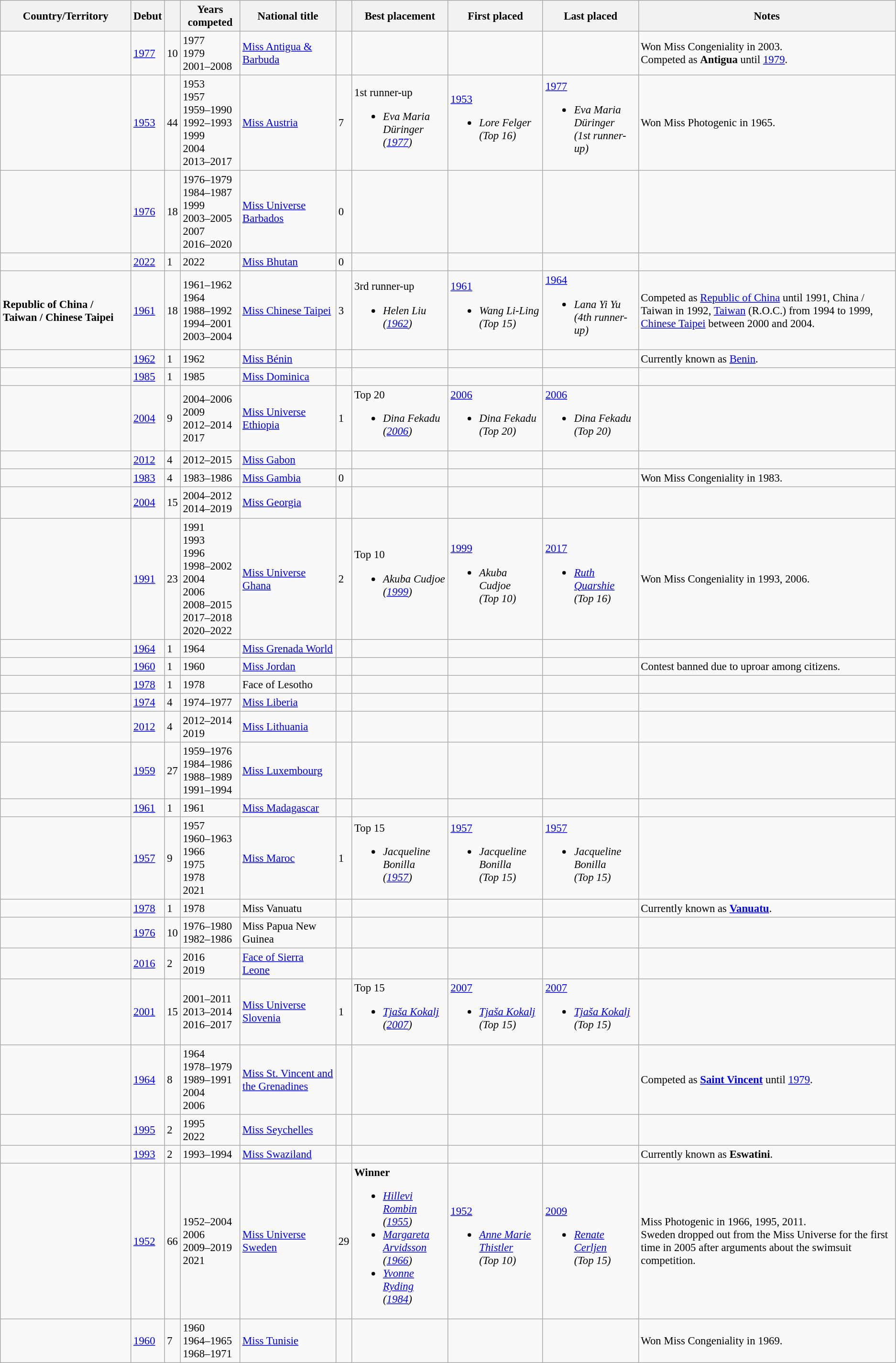<table class="wikitable sortable" style="font-size: 95%;">
<tr>
<th>Country/Territory</th>
<th>Debut</th>
<th></th>
<th>Years competed</th>
<th>National title</th>
<th></th>
<th>Best placement</th>
<th>First placed</th>
<th>Last placed</th>
<th class=unsortable>Notes</th>
</tr>
<tr>
<td><strong></strong></td>
<td><a href='#'>1977</a></td>
<td>10</td>
<td>1977<br>1979<br>2001–2008</td>
<td><a href='#'>Miss Antigua & Barbuda</a></td>
<td></td>
<td></td>
<td></td>
<td></td>
<td>Won Miss Congeniality in 2003.<br>Competed as <strong>Antigua</strong> until <a href='#'>1979</a>.</td>
</tr>
<tr>
<td><strong></strong></td>
<td><a href='#'>1953</a></td>
<td>44</td>
<td>1953<br>1957<br>1959–1990<br>1992–1993<br>1999<br>2004<br>2013–2017<br></td>
<td><a href='#'>Miss Austria</a></td>
<td>7</td>
<td>1st runner-up<br><ul><li><em>Eva Maria Düringer<br>(<a href='#'>1977</a>)</em></li></ul></td>
<td><a href='#'>1953</a><br><ul><li><em>Lore Felger<br>(Top 16)</em></li></ul></td>
<td><a href='#'>1977</a><br><ul><li><em>Eva Maria Düringer<br>(1st runner-up)</em></li></ul></td>
<td>Won Miss Photogenic in 1965.</td>
</tr>
<tr>
<td><strong></strong></td>
<td><a href='#'>1976</a></td>
<td>18</td>
<td>1976–1979<br>1984–1987<br>1999<br>2003–2005<br>2007<br>2016–2020</td>
<td><a href='#'>Miss Universe Barbados</a></td>
<td>0</td>
<td></td>
<td></td>
<td></td>
<td></td>
</tr>
<tr>
<td><strong></strong></td>
<td><a href='#'>2022</a></td>
<td>1</td>
<td>2022</td>
<td><a href='#'>Miss Bhutan</a></td>
<td>0</td>
<td></td>
<td></td>
<td></td>
<td></td>
</tr>
<tr>
<td><strong> Republic of China / Taiwan /  Chinese Taipei</strong></td>
<td><a href='#'>1961</a></td>
<td>18</td>
<td>1961–1962<br>1964<br>1988–1992<br>1994–2001<br>2003–2004</td>
<td><a href='#'>Miss Chinese Taipei</a></td>
<td>3</td>
<td>3rd runner-up<br><ul><li><em>Helen Liu<br>(<a href='#'>1962</a>)</em></li></ul></td>
<td><a href='#'>1961</a><br><ul><li><em>Wang Li-Ling<br>(Top 15)</em></li></ul></td>
<td><a href='#'>1964</a><br><ul><li><em>Lana Yi Yu<br>(4th runner-up)</em></li></ul></td>
<td>Competed as <a href='#'>Republic of China</a> until 1991, China / Taiwan in 1992, <a href='#'>Taiwan</a> (R.O.C.) from 1994 to 1999, <a href='#'>Chinese Taipei</a> between 2000 and 2004.</td>
</tr>
<tr>
<td><strong></strong></td>
<td><a href='#'>1962</a></td>
<td>1</td>
<td>1962</td>
<td><a href='#'>Miss Bénin</a></td>
<td></td>
<td></td>
<td></td>
<td></td>
<td>Currently known as <a href='#'>Benin</a>.</td>
</tr>
<tr>
<td><strong></strong></td>
<td><a href='#'>1985</a></td>
<td>1</td>
<td>1985</td>
<td><a href='#'>Miss Dominica</a></td>
<td></td>
<td></td>
<td></td>
<td></td>
<td></td>
</tr>
<tr>
<td><strong></strong></td>
<td><a href='#'>2004</a></td>
<td>9</td>
<td>2004–2006<br>2009<br>2012–2014<br>2017</td>
<td><a href='#'>Miss Universe Ethiopia</a></td>
<td>1</td>
<td>Top 20<br><ul><li><em>Dina Fekadu<br>(<a href='#'>2006</a>)</em></li></ul></td>
<td><a href='#'>2006</a><br><ul><li><em>Dina Fekadu<br>(Top 20)</em></li></ul></td>
<td><a href='#'>2006</a><br><ul><li><em>Dina Fekadu<br>(Top 20)</em></li></ul></td>
<td></td>
</tr>
<tr>
<td><strong></strong></td>
<td><a href='#'>2012</a></td>
<td>4</td>
<td>2012–2015</td>
<td><a href='#'>Miss Gabon</a></td>
<td></td>
<td></td>
<td></td>
<td></td>
<td></td>
</tr>
<tr>
<td><strong></strong></td>
<td><a href='#'>1983</a></td>
<td>4</td>
<td>1983–1986</td>
<td><a href='#'>Miss Gambia</a></td>
<td>0</td>
<td></td>
<td></td>
<td></td>
<td>Won Miss Congeniality in 1983.</td>
</tr>
<tr>
<td><strong></strong></td>
<td><a href='#'>2004</a></td>
<td>15</td>
<td>2004–2012<br>2014–2019</td>
<td><a href='#'>Miss Georgia</a></td>
<td></td>
<td></td>
<td></td>
<td></td>
<td></td>
</tr>
<tr>
<td><strong></strong></td>
<td><a href='#'>1991</a></td>
<td>23</td>
<td>1991<br>1993<br>1996<br>1998–2002<br>2004<br>2006<br>2008–2015<br>2017–2018<br>2020–2022</td>
<td><a href='#'>Miss Universe Ghana</a></td>
<td>2</td>
<td>Top 10<br><ul><li><em>Akuba Cudjoe<br>(<a href='#'>1999</a>)</em></li></ul></td>
<td><a href='#'>1999</a><br><ul><li><em>Akuba Cudjoe<br>(Top 10)</em></li></ul></td>
<td><a href='#'>2017</a><br><ul><li><em><a href='#'>Ruth Quarshie</a><br>(Top 16)</em></li></ul></td>
<td>Won Miss Congeniality in 1993, 2006.</td>
</tr>
<tr>
<td><strong></strong></td>
<td><a href='#'>1964</a></td>
<td>1</td>
<td>1964</td>
<td><a href='#'>Miss Grenada World</a></td>
<td></td>
<td></td>
<td></td>
<td></td>
<td></td>
</tr>
<tr>
<td><strong></strong></td>
<td><a href='#'>1960</a></td>
<td>1</td>
<td>1960</td>
<td><a href='#'>Miss Jordan</a></td>
<td></td>
<td></td>
<td></td>
<td></td>
<td>Contest banned due to uproar among citizens.</td>
</tr>
<tr>
<td><strong></strong></td>
<td><a href='#'>1978</a></td>
<td>1</td>
<td>1978</td>
<td>Face of Lesotho</td>
<td></td>
<td></td>
<td></td>
<td></td>
<td></td>
</tr>
<tr>
<td><strong></strong></td>
<td><a href='#'>1974</a></td>
<td>4</td>
<td>1974–1977</td>
<td><a href='#'>Miss Liberia</a></td>
<td></td>
<td></td>
<td></td>
<td></td>
<td></td>
</tr>
<tr>
<td><strong></strong></td>
<td><a href='#'>2012</a></td>
<td>4</td>
<td>2012–2014<br>2019</td>
<td><a href='#'>Miss Lithuania</a></td>
<td></td>
<td></td>
<td></td>
<td></td>
<td></td>
</tr>
<tr>
<td><strong></strong></td>
<td><a href='#'>1959</a></td>
<td>27</td>
<td>1959–1976<br>1984–1986<br>1988–1989<br>1991–1994</td>
<td><a href='#'>Miss Luxembourg</a></td>
<td></td>
<td></td>
<td></td>
<td></td>
<td></td>
</tr>
<tr>
<td><strong></strong></td>
<td><a href='#'>1961</a></td>
<td>1</td>
<td>1961</td>
<td><a href='#'>Miss Madagascar</a></td>
<td></td>
<td></td>
<td></td>
<td></td>
<td></td>
</tr>
<tr>
<td><strong></strong></td>
<td><a href='#'>1957</a></td>
<td>9</td>
<td>1957<br>1960–1963<br>1966<br>1975<br>1978<br>2021</td>
<td><a href='#'>Miss Maroc</a></td>
<td>1</td>
<td>Top 15<br><ul><li><em>Jacqueline Bonilla<br>(<a href='#'>1957</a>)</em></li></ul></td>
<td><a href='#'>1957</a><br><ul><li><em>Jacqueline Bonilla<br>(Top 15)</em></li></ul></td>
<td><a href='#'>1957</a><br><ul><li><em>Jacqueline Bonilla<br>(Top 15)</em></li></ul></td>
<td></td>
</tr>
<tr>
<td><strong></strong></td>
<td><a href='#'>1978</a></td>
<td>1</td>
<td>1978</td>
<td>Miss Vanuatu</td>
<td></td>
<td></td>
<td></td>
<td></td>
<td>Currently known as <strong><a href='#'>Vanuatu</a></strong>.</td>
</tr>
<tr>
<td><strong></strong></td>
<td><a href='#'>1976</a></td>
<td>10</td>
<td>1976–1980<br>1982–1986</td>
<td>Miss Papua New Guinea</td>
<td></td>
<td></td>
<td></td>
<td></td>
<td></td>
</tr>
<tr>
<td><strong></strong></td>
<td><a href='#'>2016</a></td>
<td>2</td>
<td>2016<br>2019</td>
<td><a href='#'>Face of Sierra Leone</a></td>
<td></td>
<td></td>
<td></td>
<td></td>
<td></td>
</tr>
<tr>
<td><strong></strong></td>
<td><a href='#'>2001</a></td>
<td>15</td>
<td>2001–2011<br>2013–2014<br>2016–2017</td>
<td><a href='#'>Miss Universe Slovenia</a></td>
<td>1</td>
<td>Top 15<br><ul><li><em><a href='#'>Tjaša Kokalj</a><br>(<a href='#'>2007</a>)</em></li></ul></td>
<td><a href='#'>2007</a><br><ul><li><em><a href='#'>Tjaša Kokalj</a><br>(Top 15)</em></li></ul></td>
<td><a href='#'>2007</a><br><ul><li><em><a href='#'>Tjaša Kokalj</a><br>(Top 15)</em></li></ul></td>
<td></td>
</tr>
<tr>
<td><strong></strong></td>
<td><a href='#'>1964</a></td>
<td>8</td>
<td>1964<br>1978–1979<br>1989–1991<br>2004<br>2006</td>
<td><a href='#'>Miss St. Vincent and the Grenadines</a></td>
<td></td>
<td></td>
<td></td>
<td></td>
<td>Competed as <strong><a href='#'>Saint Vincent</a></strong> until <a href='#'>1979</a>.</td>
</tr>
<tr>
<td><strong></strong></td>
<td><a href='#'>1995</a></td>
<td>2</td>
<td>1995<br>2022</td>
<td><a href='#'>Miss Seychelles</a></td>
<td></td>
<td></td>
<td></td>
<td></td>
<td></td>
</tr>
<tr>
<td><strong></strong></td>
<td><a href='#'>1993</a></td>
<td>2</td>
<td>1993–1994</td>
<td><a href='#'>Miss Swaziland</a></td>
<td></td>
<td></td>
<td></td>
<td></td>
<td>Currently known as <strong>Eswatini</strong>.</td>
</tr>
<tr>
<td><strong></strong></td>
<td><a href='#'>1952</a></td>
<td>66</td>
<td>1952–2004<br>2006<br>2009–2019<br>2021</td>
<td><a href='#'>Miss Universe Sweden</a></td>
<td>29</td>
<td><strong>Winner</strong><br><ul><li><em><a href='#'>Hillevi Rombin</a><br>(<a href='#'>1955</a>)</em></li><li><em><a href='#'>Margareta Arvidsson</a><br>(<a href='#'>1966</a>)</em></li><li><em><a href='#'>Yvonne Ryding</a><br>(<a href='#'>1984</a>)</em></li></ul></td>
<td><a href='#'>1952</a><br><ul><li><em><a href='#'>Anne Marie Thistler</a><br>(Top 10)</em></li></ul></td>
<td><a href='#'>2009</a><br><ul><li><em><a href='#'>Renate Cerljen</a><br>(Top 15)</em></li></ul></td>
<td>Miss Photogenic in 1966, 1995, 2011.<br>Sweden dropped out from the Miss Universe for the first time in 2005 after arguments about the swimsuit competition.</td>
</tr>
<tr>
<td><strong></strong></td>
<td><a href='#'>1960</a></td>
<td>7</td>
<td>1960<br>1964–1965<br>1968–1971</td>
<td><a href='#'>Miss Tunisie</a></td>
<td></td>
<td></td>
<td></td>
<td></td>
<td>Won Miss Congeniality in 1969.</td>
</tr>
</table>
